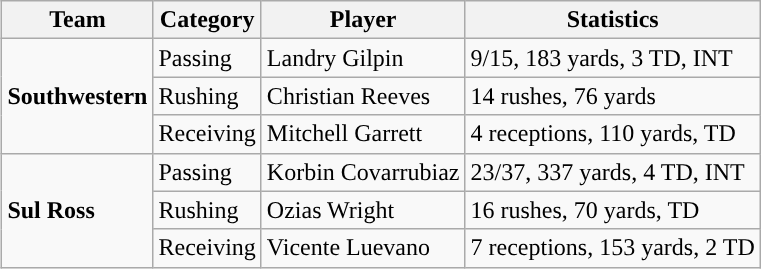<table class="wikitable" style="float: right;">
<tr>
<th>Team</th>
<th>Category</th>
<th>Player</th>
<th>Statistics</th>
</tr>
<tr>
<td rowspan=3><strong>Southwestern</strong></td>
<td>Passing</td>
<td>Landry Gilpin</td>
<td>9/15, 183 yards, 3 TD, INT</td>
</tr>
<tr>
<td>Rushing</td>
<td>Christian Reeves</td>
<td>14 rushes, 76 yards</td>
</tr>
<tr>
<td>Receiving</td>
<td>Mitchell Garrett</td>
<td>4 receptions, 110 yards, TD</td>
</tr>
<tr>
<td rowspan=3><strong>Sul Ross</strong></td>
<td>Passing</td>
<td>Korbin Covarrubiaz</td>
<td>23/37, 337 yards, 4 TD, INT</td>
</tr>
<tr>
<td>Rushing</td>
<td>Ozias Wright</td>
<td>16 rushes, 70 yards, TD</td>
</tr>
<tr>
<td>Receiving</td>
<td>Vicente Luevano</td>
<td>7 receptions, 153 yards, 2 TD</td>
</tr>
</table>
